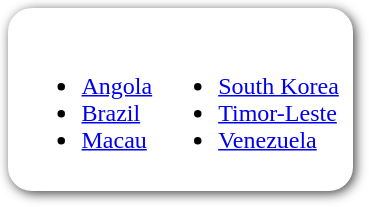<table style=" border-radius:1em; box-shadow: 0.1em 0.1em 0.5em rgba(0,0,0,0.75);; background-color: white; border: 1px solid white; padding: 5px;">
<tr style="vertical-align:top;">
<td><br><ul><li> <a href='#'>Angola</a></li><li> <a href='#'>Brazil</a></li><li> <a href='#'>Macau</a></li></ul></td>
<td><br><ul><li> <a href='#'>South Korea</a></li><li> <a href='#'>Timor-Leste</a></li><li> <a href='#'>Venezuela</a></li></ul></td>
</tr>
</table>
